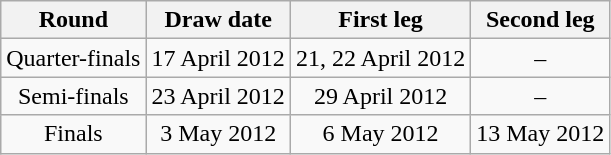<table class="wikitable" border="1">
<tr align="center">
<th>Round</th>
<th>Draw date</th>
<th>First leg</th>
<th>Second leg</th>
</tr>
<tr align="center">
<td>Quarter-finals</td>
<td>17 April 2012</td>
<td>21, 22 April 2012</td>
<td>–</td>
</tr>
<tr align="center">
<td>Semi-finals</td>
<td>23 April 2012</td>
<td>29 April 2012</td>
<td>–</td>
</tr>
<tr align="center">
<td>Finals</td>
<td>3 May 2012</td>
<td>6 May 2012</td>
<td>13 May 2012</td>
</tr>
</table>
